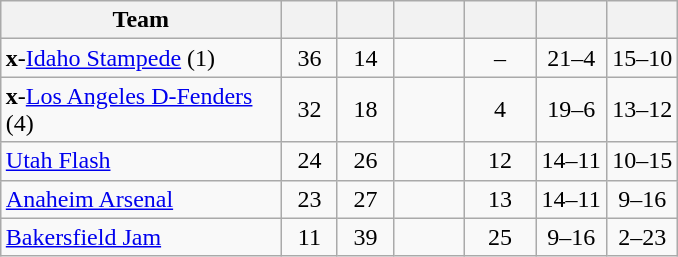<table class="wikitable" style="text-align:center; margin:1em auto;">
<tr>
<th style="width:180px">Team</th>
<th style="width:30px"></th>
<th style="width:30px"></th>
<th style="width:40px"></th>
<th style="width:40px"></th>
<th style="width:40px"></th>
<th style="width:40px"></th>
</tr>
<tr>
<td align=left><strong>x</strong>-<a href='#'>Idaho Stampede</a> (1)</td>
<td>36</td>
<td>14</td>
<td></td>
<td>–</td>
<td>21–4</td>
<td>15–10</td>
</tr>
<tr>
<td align=left><strong>x</strong>-<a href='#'>Los Angeles D-Fenders</a> (4)</td>
<td>32</td>
<td>18</td>
<td></td>
<td>4</td>
<td>19–6</td>
<td>13–12</td>
</tr>
<tr>
<td align=left><a href='#'>Utah Flash</a></td>
<td>24</td>
<td>26</td>
<td></td>
<td>12</td>
<td>14–11</td>
<td>10–15</td>
</tr>
<tr>
<td align=left><a href='#'>Anaheim Arsenal</a></td>
<td>23</td>
<td>27</td>
<td></td>
<td>13</td>
<td>14–11</td>
<td>9–16</td>
</tr>
<tr>
<td align=left><a href='#'>Bakersfield Jam</a></td>
<td>11</td>
<td>39</td>
<td></td>
<td>25</td>
<td>9–16</td>
<td>2–23</td>
</tr>
</table>
